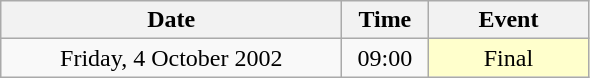<table class = "wikitable" style="text-align:center;">
<tr>
<th width=220>Date</th>
<th width=50>Time</th>
<th width=100>Event</th>
</tr>
<tr>
<td>Friday, 4 October 2002</td>
<td>09:00</td>
<td bgcolor=ffffcc>Final</td>
</tr>
</table>
